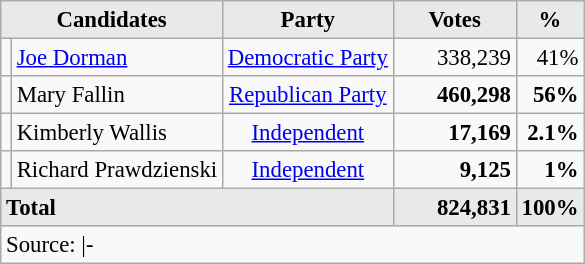<table class=wikitable style="font-size:95%; text-align:right;">
<tr>
<th style="background:#e9e9e9; text-align:center;" colspan="2">Candidates</th>
<th style="background:#e9e9e9; text-align:center;">Party</th>
<th style="background:#e9e9e9; text-align:center;">Votes</th>
<th style="background:#e9e9e9; text-align:center;">%</th>
</tr>
<tr>
<td></td>
<td align=left><a href='#'>Joe Dorman</a></td>
<td align=center><a href='#'>Democratic Party</a></td>
<td>338,239</td>
<td>41%</td>
</tr>
<tr>
<td></td>
<td align=left>Mary Fallin</td>
<td align=center><a href='#'>Republican Party</a></td>
<td><strong>460,298</strong></td>
<td><strong>56%</strong></td>
</tr>
<tr>
<td></td>
<td align=left>Kimberly Wallis</td>
<td align=center><a href='#'>Independent</a></td>
<td><strong>17,169</strong></td>
<td><strong>2.1%</strong></td>
</tr>
<tr>
<td></td>
<td align=left>Richard Prawdzienski</td>
<td align=center><a href='#'>Independent</a></td>
<td><strong>9,125</strong></td>
<td><strong>1%</strong></td>
</tr>
<tr style="background:#e9e9e9;">
<td colspan="3" style="text-align:left; "><strong>Total</strong></td>
<td style="text-align:right; width:75px; "><strong>824,831</strong></td>
<td style="text-align:right; width:30px; "><strong>100%</strong></td>
</tr>
<tr>
<td style="text-align:left;" colspan="6">Source:   |-</td>
</tr>
</table>
